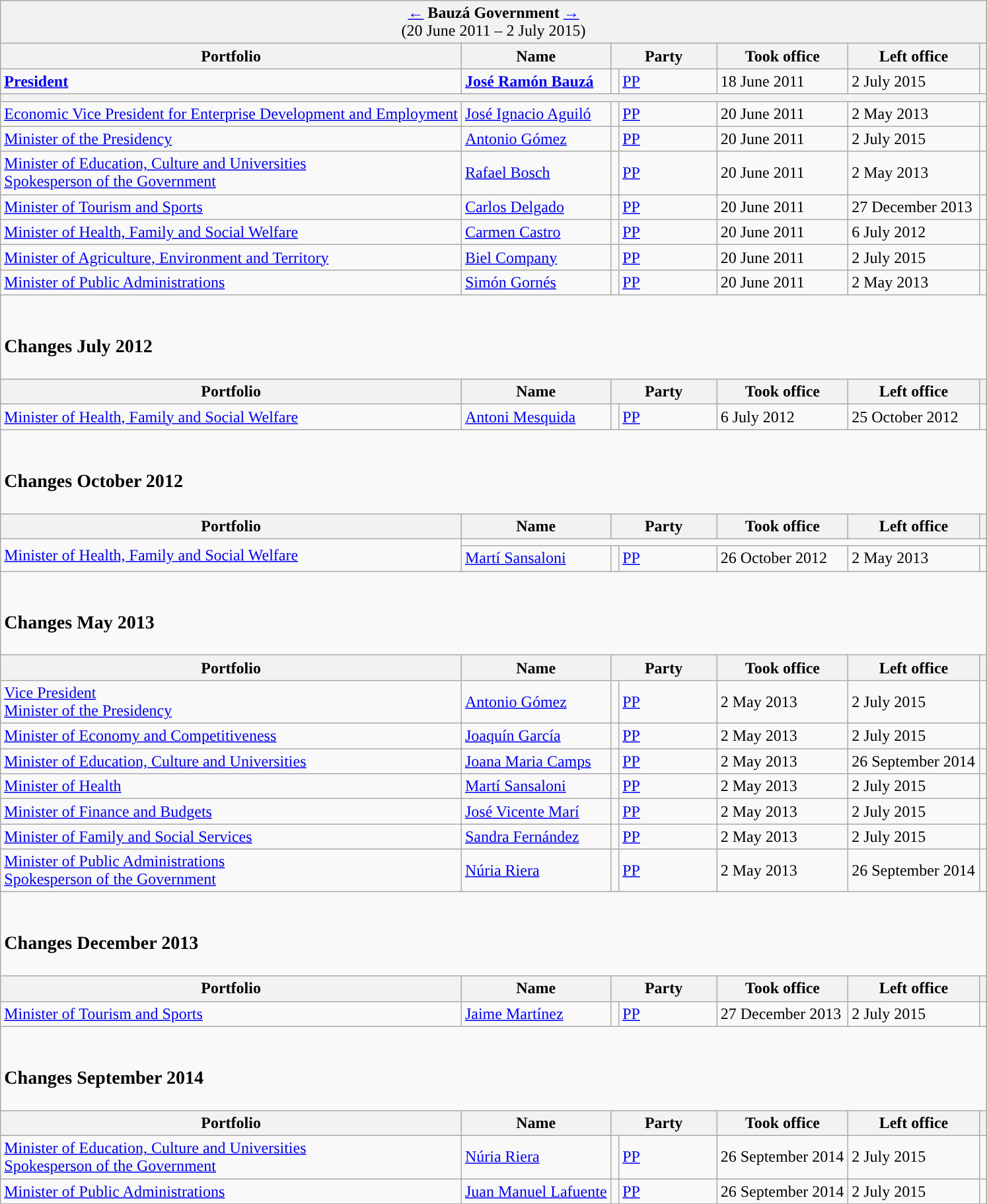<table class="wikitable">
<tr>
<td colspan="7" bgcolor="#F2F2F2" align="center"><a href='#'>←</a> <strong>Bauzá Government</strong> <a href='#'>→</a><br>(20 June 2011 – 2 July 2015)</td>
</tr>
<tr>
<th>Portfolio</th>
<th>Name</th>
<th width="100px" colspan="2">Party</th>
<th width="125px">Took office</th>
<th width="125px">Left office</th>
<th></th>
</tr>
<tr>
<td><strong><a href='#'>President</a></strong></td>
<td><strong><a href='#'>José Ramón Bauzá</a></strong></td>
<td width="1" style="background-color:"></td>
<td><a href='#'>PP</a></td>
<td>18 June 2011</td>
<td>2 July 2015</td>
<td align="center"></td>
</tr>
<tr>
<th colspan="7"></th>
</tr>
<tr>
<td><a href='#'>Economic Vice President for Enterprise Development and Employment</a></td>
<td><a href='#'>José Ignacio Aguiló</a></td>
<td style="background-color:"></td>
<td><a href='#'>PP</a></td>
<td>20 June 2011</td>
<td>2 May 2013</td>
<td align="center"></td>
</tr>
<tr>
<td><a href='#'>Minister of the Presidency</a></td>
<td><a href='#'>Antonio Gómez</a></td>
<td style="background-color:"></td>
<td><a href='#'>PP</a></td>
<td>20 June 2011</td>
<td>2 July 2015</td>
<td align="center"></td>
</tr>
<tr>
<td><a href='#'>Minister of Education, Culture and Universities</a><br><a href='#'>Spokesperson of the Government</a></td>
<td><a href='#'>Rafael Bosch</a></td>
<td style="background-color:"></td>
<td><a href='#'>PP</a></td>
<td>20 June 2011</td>
<td>2 May 2013</td>
<td align="center"></td>
</tr>
<tr>
<td><a href='#'>Minister of Tourism and Sports</a></td>
<td><a href='#'>Carlos Delgado</a></td>
<td style="background-color:"></td>
<td><a href='#'>PP</a></td>
<td>20 June 2011</td>
<td>27 December 2013</td>
<td align="center"></td>
</tr>
<tr>
<td><a href='#'>Minister of Health, Family and Social Welfare</a></td>
<td><a href='#'>Carmen Castro</a></td>
<td style="background-color:"></td>
<td><a href='#'>PP</a></td>
<td>20 June 2011</td>
<td>6 July 2012</td>
<td align="center"></td>
</tr>
<tr>
<td><a href='#'>Minister of Agriculture, Environment and Territory</a></td>
<td><a href='#'>Biel Company</a></td>
<td style="background-color:"></td>
<td><a href='#'>PP</a></td>
<td>20 June 2011</td>
<td>2 July 2015</td>
<td align="center"></td>
</tr>
<tr>
<td><a href='#'>Minister of Public Administrations</a></td>
<td><a href='#'>Simón Gornés</a></td>
<td style="background-color:"></td>
<td><a href='#'>PP</a></td>
<td>20 June 2011</td>
<td>2 May 2013</td>
<td align="center"></td>
</tr>
<tr>
<td colspan="7"><br><h3>Changes July 2012</h3></td>
</tr>
<tr>
<th>Portfolio</th>
<th>Name</th>
<th colspan="2">Party</th>
<th>Took office</th>
<th>Left office</th>
<th></th>
</tr>
<tr>
<td><a href='#'>Minister of Health, Family and Social Welfare</a></td>
<td><a href='#'>Antoni Mesquida</a></td>
<td style="background-color:"></td>
<td><a href='#'>PP</a> </td>
<td>6 July 2012</td>
<td>25 October 2012</td>
<td align="center"></td>
</tr>
<tr>
<td colspan="7"><br><h3>Changes October 2012</h3></td>
</tr>
<tr>
<th>Portfolio</th>
<th>Name</th>
<th colspan="2">Party</th>
<th>Took office</th>
<th>Left office</th>
<th></th>
</tr>
<tr>
<td rowspan="2"><a href='#'>Minister of Health, Family and Social Welfare</a></td>
<td colspan="6"></td>
</tr>
<tr>
<td><a href='#'>Martí Sansaloni</a></td>
<td style="background-color:"></td>
<td><a href='#'>PP</a></td>
<td>26 October 2012</td>
<td>2 May 2013</td>
<td align="center"></td>
</tr>
<tr>
<td colspan="7"><br><h3>Changes May 2013</h3></td>
</tr>
<tr>
<th>Portfolio</th>
<th>Name</th>
<th colspan="2">Party</th>
<th>Took office</th>
<th>Left office</th>
<th></th>
</tr>
<tr>
<td><a href='#'>Vice President</a><br><a href='#'>Minister of the Presidency</a></td>
<td><a href='#'>Antonio Gómez</a></td>
<td style="background-color:"></td>
<td><a href='#'>PP</a></td>
<td>2 May 2013</td>
<td>2 July 2015</td>
<td align="center"></td>
</tr>
<tr>
<td><a href='#'>Minister of Economy and Competitiveness</a></td>
<td><a href='#'>Joaquín García</a></td>
<td style="background-color:"></td>
<td><a href='#'>PP</a></td>
<td>2 May 2013</td>
<td>2 July 2015</td>
<td align="center"></td>
</tr>
<tr>
<td><a href='#'>Minister of Education, Culture and Universities</a></td>
<td><a href='#'>Joana Maria Camps</a></td>
<td style="background-color:"></td>
<td><a href='#'>PP</a></td>
<td>2 May 2013</td>
<td>26 September 2014</td>
<td align="center"></td>
</tr>
<tr>
<td><a href='#'>Minister of Health</a></td>
<td><a href='#'>Martí Sansaloni</a></td>
<td style="background-color:"></td>
<td><a href='#'>PP</a></td>
<td>2 May 2013</td>
<td>2 July 2015</td>
<td align="center"></td>
</tr>
<tr>
<td><a href='#'>Minister of Finance and Budgets</a></td>
<td><a href='#'>José Vicente Marí</a></td>
<td style="background-color:"></td>
<td><a href='#'>PP</a></td>
<td>2 May 2013</td>
<td>2 July 2015</td>
<td align="center"></td>
</tr>
<tr>
<td><a href='#'>Minister of Family and Social Services</a></td>
<td><a href='#'>Sandra Fernández</a></td>
<td style="background-color:"></td>
<td><a href='#'>PP</a></td>
<td>2 May 2013</td>
<td>2 July 2015</td>
<td align="center"></td>
</tr>
<tr>
<td><a href='#'>Minister of Public Administrations</a><br><a href='#'>Spokesperson of the Government</a></td>
<td><a href='#'>Núria Riera</a></td>
<td style="background-color:"></td>
<td><a href='#'>PP</a></td>
<td>2 May 2013</td>
<td>26 September 2014</td>
<td align="center"></td>
</tr>
<tr>
<td colspan="7"><br><h3>Changes December 2013</h3></td>
</tr>
<tr>
<th>Portfolio</th>
<th>Name</th>
<th colspan="2">Party</th>
<th>Took office</th>
<th>Left office</th>
<th></th>
</tr>
<tr>
<td><a href='#'>Minister of Tourism and Sports</a></td>
<td><a href='#'>Jaime Martínez</a></td>
<td style="background-color:"></td>
<td><a href='#'>PP</a></td>
<td>27 December 2013</td>
<td>2 July 2015</td>
<td align="center"></td>
</tr>
<tr>
<td colspan="7"><br><h3>Changes September 2014</h3></td>
</tr>
<tr>
<th>Portfolio</th>
<th>Name</th>
<th colspan="2">Party</th>
<th>Took office</th>
<th>Left office</th>
<th></th>
</tr>
<tr>
<td><a href='#'>Minister of Education, Culture and Universities</a><br><a href='#'>Spokesperson of the Government</a></td>
<td><a href='#'>Núria Riera</a></td>
<td style="background-color:"></td>
<td><a href='#'>PP</a></td>
<td>26 September 2014</td>
<td>2 July 2015</td>
<td align="center"></td>
</tr>
<tr>
<td><a href='#'>Minister of Public Administrations</a></td>
<td><a href='#'>Juan Manuel Lafuente</a></td>
<td style="background-color:"></td>
<td><a href='#'>PP</a></td>
<td>26 September 2014</td>
<td>2 July 2015</td>
<td align="center"></td>
</tr>
</table>
